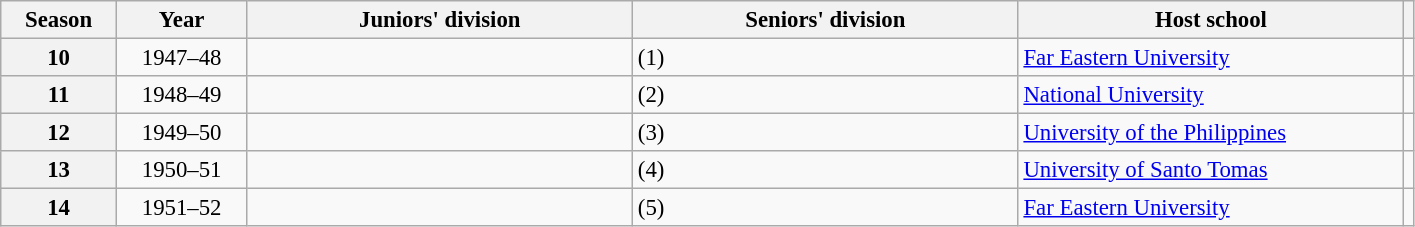<table class="wikitable plainrowheaders" style="font-size:95%;">
<tr>
<th scope="col" style="width:70px;">Season</th>
<th scope="col" style="width:80px;">Year</th>
<th scope="col" style="width:250px">Juniors' division</th>
<th scope="col" style="width:250px">Seniors' division</th>
<th scope="col" style="width:250px">Host school</th>
<th scope="col"></th>
</tr>
<tr>
<th scope="row" style="text-align:center;">10</th>
<td align=center>1947–48</td>
<td></td>
<td> (1)</td>
<td><a href='#'>Far Eastern University</a></td>
<td align=center></td>
</tr>
<tr>
<th scope="row" style="text-align:center;">11</th>
<td align=center>1948–49</td>
<td></td>
<td> (2)</td>
<td><a href='#'>National University</a></td>
<td align=center></td>
</tr>
<tr>
<th scope="row" style="text-align:center;">12</th>
<td align=center>1949–50</td>
<td></td>
<td> (3)</td>
<td><a href='#'>University of the Philippines</a></td>
<td align=center></td>
</tr>
<tr>
<th scope="row" style="text-align:center;">13</th>
<td align=center>1950–51</td>
<td></td>
<td> (4)</td>
<td><a href='#'>University of Santo Tomas</a></td>
<td align=center></td>
</tr>
<tr>
<th scope="row" style="text-align:center;">14</th>
<td align=center>1951–52</td>
<td></td>
<td> (5)</td>
<td><a href='#'>Far Eastern University</a></td>
<td align=center></td>
</tr>
</table>
